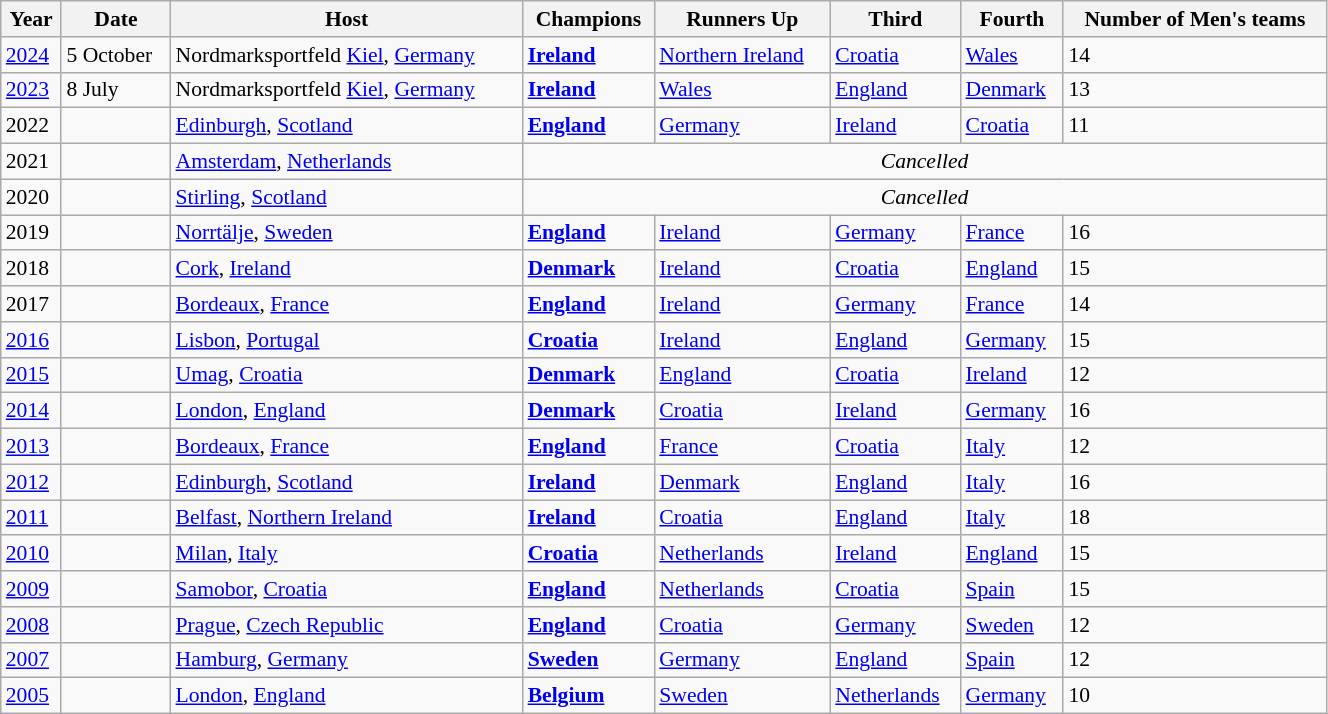<table class="wikitable" style="font-size:90%; width: 70%;">
<tr>
<th>Year</th>
<th>Date</th>
<th>Host</th>
<th>Champions</th>
<th>Runners Up</th>
<th>Third</th>
<th>Fourth</th>
<th>Number of Men's teams</th>
</tr>
<tr>
<td><a href='#'>2024</a></td>
<td>5 October</td>
<td> Nordmarksportfeld <a href='#'>Kiel</a>, <a href='#'>Germany</a></td>
<td><strong> <a href='#'>Ireland</a></strong></td>
<td> <a href='#'>Northern Ireland</a></td>
<td> <a href='#'>Croatia</a></td>
<td> <a href='#'>Wales</a></td>
<td>14</td>
</tr>
<tr>
<td><a href='#'>2023</a></td>
<td>8 July</td>
<td> Nordmarksportfeld <a href='#'>Kiel</a>, <a href='#'>Germany</a></td>
<td><strong> <a href='#'>Ireland</a></strong></td>
<td> <a href='#'>Wales</a></td>
<td> <a href='#'>England</a></td>
<td> <a href='#'>Denmark</a></td>
<td>13</td>
</tr>
<tr>
<td>2022</td>
<td></td>
<td> <a href='#'>Edinburgh</a>, <a href='#'>Scotland</a></td>
<td><strong> <a href='#'>England</a></strong></td>
<td> <a href='#'>Germany</a></td>
<td> <a href='#'>Ireland</a></td>
<td> <a href='#'>Croatia</a></td>
<td>11</td>
</tr>
<tr>
<td>2021</td>
<td></td>
<td> <a href='#'>Amsterdam</a>, <a href='#'>Netherlands</a></td>
<td align=center colspan=5><em>Cancelled</em></td>
</tr>
<tr>
<td>2020</td>
<td></td>
<td> <a href='#'>Stirling</a>, <a href='#'>Scotland</a></td>
<td align=center colspan=5><em>Cancelled</em></td>
</tr>
<tr>
<td>2019</td>
<td></td>
<td> <a href='#'>Norrtälje</a>, <a href='#'>Sweden</a></td>
<td><strong> <a href='#'>England</a></strong></td>
<td> <a href='#'>Ireland</a></td>
<td> <a href='#'>Germany</a></td>
<td> <a href='#'>France</a></td>
<td>16</td>
</tr>
<tr>
<td>2018</td>
<td></td>
<td> <a href='#'>Cork</a>, <a href='#'>Ireland</a></td>
<td><strong> <a href='#'>Denmark</a></strong></td>
<td> <a href='#'>Ireland</a></td>
<td> <a href='#'>Croatia</a></td>
<td> <a href='#'>England</a></td>
<td>15</td>
</tr>
<tr>
<td>2017</td>
<td></td>
<td> <a href='#'>Bordeaux</a>, <a href='#'>France</a></td>
<td><strong> <a href='#'>England</a></strong></td>
<td> <a href='#'>Ireland</a></td>
<td> <a href='#'>Germany</a></td>
<td> <a href='#'>France</a></td>
<td>14</td>
</tr>
<tr>
<td><a href='#'>2016</a></td>
<td></td>
<td> <a href='#'>Lisbon</a>, <a href='#'>Portugal</a></td>
<td> <a href='#'><strong>Croatia</strong></a></td>
<td> <a href='#'>Ireland</a></td>
<td> <a href='#'>England</a></td>
<td> <a href='#'>Germany</a></td>
<td>15</td>
</tr>
<tr>
<td><a href='#'>2015</a></td>
<td></td>
<td> <a href='#'>Umag</a>, <a href='#'>Croatia</a></td>
<td> <strong><a href='#'>Denmark</a></strong></td>
<td> <a href='#'>England</a></td>
<td> <a href='#'>Croatia</a></td>
<td> <a href='#'>Ireland</a></td>
<td>12</td>
</tr>
<tr>
<td><a href='#'>2014</a></td>
<td></td>
<td> <a href='#'>London</a>, <a href='#'>England</a></td>
<td> <strong><a href='#'>Denmark</a></strong></td>
<td> <a href='#'>Croatia</a></td>
<td> <a href='#'>Ireland</a></td>
<td> <a href='#'>Germany</a></td>
<td>16</td>
</tr>
<tr>
<td><a href='#'>2013</a></td>
<td></td>
<td> <a href='#'>Bordeaux</a>, <a href='#'>France</a></td>
<td> <strong><a href='#'>England</a></strong></td>
<td> <a href='#'>France</a></td>
<td> <a href='#'>Croatia</a></td>
<td> <a href='#'>Italy</a></td>
<td>12</td>
</tr>
<tr>
<td><a href='#'>2012</a></td>
<td></td>
<td> <a href='#'>Edinburgh</a>, <a href='#'>Scotland</a></td>
<td><strong> <a href='#'>Ireland</a></strong></td>
<td> <a href='#'>Denmark</a></td>
<td> <a href='#'>England</a></td>
<td> <a href='#'>Italy</a></td>
<td>16</td>
</tr>
<tr>
<td><a href='#'>2011</a></td>
<td></td>
<td> <a href='#'>Belfast</a>, <a href='#'>Northern Ireland</a></td>
<td><strong> <a href='#'>Ireland</a></strong></td>
<td> <a href='#'>Croatia</a></td>
<td> <a href='#'>England</a></td>
<td> <a href='#'>Italy</a></td>
<td>18</td>
</tr>
<tr>
<td><a href='#'>2010</a></td>
<td></td>
<td> <a href='#'>Milan</a>, <a href='#'>Italy</a></td>
<td><strong> <a href='#'>Croatia</a></strong></td>
<td> <a href='#'>Netherlands</a></td>
<td> <a href='#'>Ireland</a></td>
<td> <a href='#'>England</a></td>
<td>15</td>
</tr>
<tr>
<td><a href='#'>2009</a></td>
<td></td>
<td> <a href='#'>Samobor</a>, <a href='#'>Croatia</a></td>
<td><strong> <a href='#'>England</a></strong></td>
<td> <a href='#'>Netherlands</a></td>
<td> <a href='#'>Croatia</a></td>
<td> <a href='#'>Spain</a></td>
<td>15</td>
</tr>
<tr>
<td><a href='#'>2008</a></td>
<td></td>
<td> <a href='#'>Prague</a>, <a href='#'>Czech Republic</a></td>
<td><strong> <a href='#'>England</a></strong></td>
<td> <a href='#'>Croatia</a></td>
<td> <a href='#'>Germany</a></td>
<td> <a href='#'>Sweden</a></td>
<td>12</td>
</tr>
<tr>
<td><a href='#'>2007</a></td>
<td></td>
<td> <a href='#'>Hamburg</a>, <a href='#'>Germany</a></td>
<td><strong> <a href='#'>Sweden</a></strong></td>
<td> <a href='#'>Germany</a></td>
<td> <a href='#'>England</a></td>
<td> <a href='#'>Spain</a></td>
<td>12</td>
</tr>
<tr>
<td><a href='#'>2005</a></td>
<td></td>
<td> <a href='#'>London</a>, <a href='#'>England</a></td>
<td><strong> <a href='#'>Belgium</a></strong></td>
<td> <a href='#'>Sweden</a></td>
<td> <a href='#'>Netherlands</a></td>
<td> <a href='#'>Germany</a></td>
<td>10</td>
</tr>
</table>
